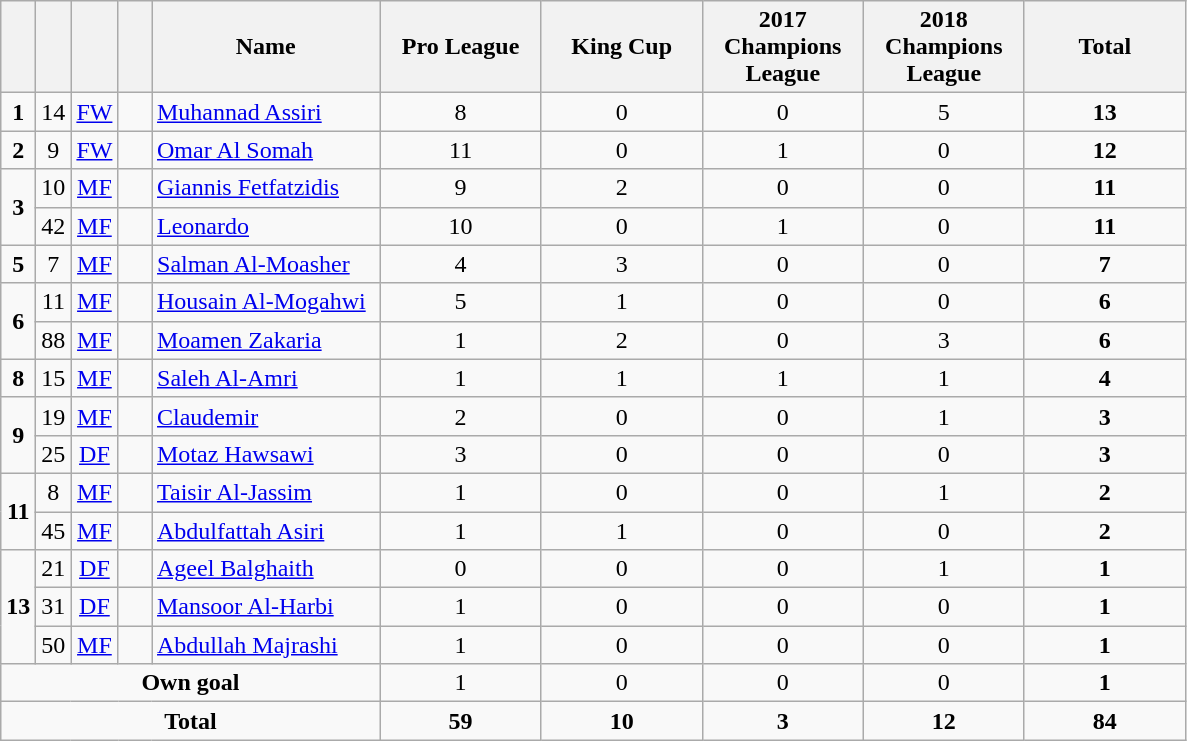<table class="wikitable" style="text-align:center">
<tr>
<th width=15></th>
<th width=15></th>
<th width=15></th>
<th width=15></th>
<th width=145>Name</th>
<th width=100>Pro League</th>
<th width=100>King Cup</th>
<th width=100>2017 Champions League</th>
<th width=100>2018 Champions League</th>
<th width=100>Total</th>
</tr>
<tr>
<td><strong>1</strong></td>
<td>14</td>
<td><a href='#'>FW</a></td>
<td></td>
<td align=left><a href='#'>Muhannad Assiri</a></td>
<td>8</td>
<td>0</td>
<td>0</td>
<td>5</td>
<td><strong>13</strong></td>
</tr>
<tr>
<td><strong>2</strong></td>
<td>9</td>
<td><a href='#'>FW</a></td>
<td></td>
<td align=left><a href='#'>Omar Al Somah</a></td>
<td>11</td>
<td>0</td>
<td>1</td>
<td>0</td>
<td><strong>12</strong></td>
</tr>
<tr>
<td rowspan=2><strong>3</strong></td>
<td>10</td>
<td><a href='#'>MF</a></td>
<td></td>
<td align=left><a href='#'>Giannis Fetfatzidis</a></td>
<td>9</td>
<td>2</td>
<td>0</td>
<td>0</td>
<td><strong>11</strong></td>
</tr>
<tr>
<td>42</td>
<td><a href='#'>MF</a></td>
<td></td>
<td align=left><a href='#'>Leonardo</a></td>
<td>10</td>
<td>0</td>
<td>1</td>
<td>0</td>
<td><strong>11</strong></td>
</tr>
<tr>
<td><strong>5</strong></td>
<td>7</td>
<td><a href='#'>MF</a></td>
<td></td>
<td align=left><a href='#'>Salman Al-Moasher</a></td>
<td>4</td>
<td>3</td>
<td>0</td>
<td>0</td>
<td><strong>7</strong></td>
</tr>
<tr>
<td rowspan=2><strong>6</strong></td>
<td>11</td>
<td><a href='#'>MF</a></td>
<td></td>
<td align=left><a href='#'>Housain Al-Mogahwi</a></td>
<td>5</td>
<td>1</td>
<td>0</td>
<td>0</td>
<td><strong>6</strong></td>
</tr>
<tr>
<td>88</td>
<td><a href='#'>MF</a></td>
<td></td>
<td align=left><a href='#'>Moamen Zakaria</a></td>
<td>1</td>
<td>2</td>
<td>0</td>
<td>3</td>
<td><strong>6</strong></td>
</tr>
<tr>
<td><strong>8</strong></td>
<td>15</td>
<td><a href='#'>MF</a></td>
<td></td>
<td align=left><a href='#'>Saleh Al-Amri</a></td>
<td>1</td>
<td>1</td>
<td>1</td>
<td>1</td>
<td><strong>4</strong></td>
</tr>
<tr>
<td rowspan=2><strong>9</strong></td>
<td>19</td>
<td><a href='#'>MF</a></td>
<td></td>
<td align=left><a href='#'>Claudemir</a></td>
<td>2</td>
<td>0</td>
<td>0</td>
<td>1</td>
<td><strong>3</strong></td>
</tr>
<tr>
<td>25</td>
<td><a href='#'>DF</a></td>
<td></td>
<td align=left><a href='#'>Motaz Hawsawi</a></td>
<td>3</td>
<td>0</td>
<td>0</td>
<td>0</td>
<td><strong>3</strong></td>
</tr>
<tr>
<td rowspan=2><strong>11</strong></td>
<td>8</td>
<td><a href='#'>MF</a></td>
<td></td>
<td align=left><a href='#'>Taisir Al-Jassim</a></td>
<td>1</td>
<td>0</td>
<td>0</td>
<td>1</td>
<td><strong>2</strong></td>
</tr>
<tr>
<td>45</td>
<td><a href='#'>MF</a></td>
<td></td>
<td align=left><a href='#'>Abdulfattah Asiri</a></td>
<td>1</td>
<td>1</td>
<td>0</td>
<td>0</td>
<td><strong>2</strong></td>
</tr>
<tr>
<td rowspan=3><strong>13</strong></td>
<td>21</td>
<td><a href='#'>DF</a></td>
<td></td>
<td align=left><a href='#'>Ageel Balghaith</a></td>
<td>0</td>
<td>0</td>
<td>0</td>
<td>1</td>
<td><strong>1</strong></td>
</tr>
<tr>
<td>31</td>
<td><a href='#'>DF</a></td>
<td></td>
<td align=left><a href='#'>Mansoor Al-Harbi</a></td>
<td>1</td>
<td>0</td>
<td>0</td>
<td>0</td>
<td><strong>1</strong></td>
</tr>
<tr>
<td>50</td>
<td><a href='#'>MF</a></td>
<td></td>
<td align=left><a href='#'>Abdullah Majrashi</a></td>
<td>1</td>
<td>0</td>
<td>0</td>
<td>0</td>
<td><strong>1</strong></td>
</tr>
<tr>
<td colspan=5><strong>Own goal</strong></td>
<td>1</td>
<td>0</td>
<td>0</td>
<td>0</td>
<td><strong>1</strong></td>
</tr>
<tr>
<td colspan=5><strong>Total</strong></td>
<td><strong>59</strong></td>
<td><strong>10</strong></td>
<td><strong>3</strong></td>
<td><strong>12</strong></td>
<td><strong>84</strong></td>
</tr>
</table>
